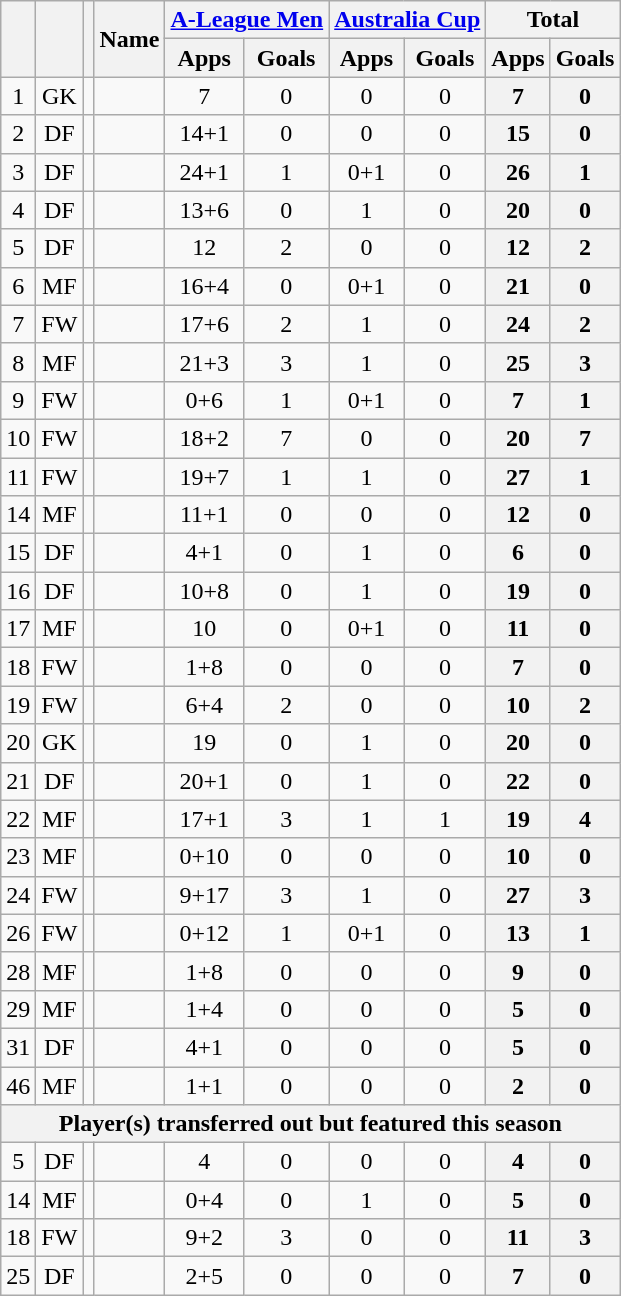<table class="wikitable sortable" style="text-align:center;">
<tr>
<th rowspan="2"></th>
<th rowspan="2"></th>
<th rowspan="2"></th>
<th rowspan="2">Name</th>
<th colspan="2"><a href='#'>A-League Men</a></th>
<th colspan="2"><a href='#'>Australia Cup</a></th>
<th colspan="2">Total</th>
</tr>
<tr>
<th>Apps</th>
<th>Goals</th>
<th>Apps</th>
<th>Goals</th>
<th>Apps</th>
<th>Goals</th>
</tr>
<tr>
<td>1</td>
<td>GK</td>
<td></td>
<td align="left"><br></td>
<td>7</td>
<td>0<br></td>
<td>0</td>
<td>0<br></td>
<th>7</th>
<th>0</th>
</tr>
<tr>
<td>2</td>
<td>DF</td>
<td></td>
<td align="left"><br></td>
<td>14+1</td>
<td>0<br></td>
<td>0</td>
<td>0<br></td>
<th>15</th>
<th>0</th>
</tr>
<tr>
<td>3</td>
<td>DF</td>
<td></td>
<td align="left"><br></td>
<td>24+1</td>
<td>1<br></td>
<td>0+1</td>
<td>0<br></td>
<th>26</th>
<th>1</th>
</tr>
<tr>
<td>4</td>
<td>DF</td>
<td></td>
<td align="left"><br></td>
<td>13+6</td>
<td>0<br></td>
<td>1</td>
<td>0<br></td>
<th>20</th>
<th>0</th>
</tr>
<tr>
<td>5</td>
<td>DF</td>
<td></td>
<td align="left"><br></td>
<td>12</td>
<td>2<br></td>
<td>0</td>
<td>0<br></td>
<th>12</th>
<th>2</th>
</tr>
<tr>
<td>6</td>
<td>MF</td>
<td></td>
<td align="left"><br></td>
<td>16+4</td>
<td>0<br></td>
<td>0+1</td>
<td>0<br></td>
<th>21</th>
<th>0</th>
</tr>
<tr>
<td>7</td>
<td>FW</td>
<td></td>
<td align="left"><br></td>
<td>17+6</td>
<td>2<br></td>
<td>1</td>
<td>0<br></td>
<th>24</th>
<th>2</th>
</tr>
<tr>
<td>8</td>
<td>MF</td>
<td></td>
<td align="left"><br></td>
<td>21+3</td>
<td>3<br></td>
<td>1</td>
<td>0<br></td>
<th>25</th>
<th>3</th>
</tr>
<tr>
<td>9</td>
<td>FW</td>
<td></td>
<td align="left"><br></td>
<td>0+6</td>
<td>1<br></td>
<td>0+1</td>
<td>0<br></td>
<th>7</th>
<th>1</th>
</tr>
<tr>
<td>10</td>
<td>FW</td>
<td></td>
<td align="left"><br></td>
<td>18+2</td>
<td>7<br></td>
<td>0</td>
<td>0<br></td>
<th>20</th>
<th>7</th>
</tr>
<tr>
<td>11</td>
<td>FW</td>
<td></td>
<td align="left"><br></td>
<td>19+7</td>
<td>1<br></td>
<td>1</td>
<td>0<br></td>
<th>27</th>
<th>1</th>
</tr>
<tr>
<td>14</td>
<td>MF</td>
<td></td>
<td align="left"><br></td>
<td>11+1</td>
<td>0<br></td>
<td>0</td>
<td>0<br></td>
<th>12</th>
<th>0</th>
</tr>
<tr>
<td>15</td>
<td>DF</td>
<td></td>
<td align="left"><br></td>
<td>4+1</td>
<td>0<br></td>
<td>1</td>
<td>0<br></td>
<th>6</th>
<th>0</th>
</tr>
<tr>
<td>16</td>
<td>DF</td>
<td></td>
<td align="left"><br></td>
<td>10+8</td>
<td>0<br></td>
<td>1</td>
<td>0<br></td>
<th>19</th>
<th>0</th>
</tr>
<tr>
<td>17</td>
<td>MF</td>
<td></td>
<td align="left"><br></td>
<td>10</td>
<td>0<br></td>
<td>0+1</td>
<td>0<br></td>
<th>11</th>
<th>0</th>
</tr>
<tr>
<td>18</td>
<td>FW</td>
<td></td>
<td align="left"><br></td>
<td>1+8</td>
<td>0<br></td>
<td>0</td>
<td>0<br></td>
<th>7</th>
<th>0</th>
</tr>
<tr>
<td>19</td>
<td>FW</td>
<td></td>
<td align="left"><br></td>
<td>6+4</td>
<td>2<br></td>
<td>0</td>
<td>0<br></td>
<th>10</th>
<th>2</th>
</tr>
<tr>
<td>20</td>
<td>GK</td>
<td></td>
<td align="left"><br></td>
<td>19</td>
<td>0<br></td>
<td>1</td>
<td>0<br></td>
<th>20</th>
<th>0</th>
</tr>
<tr>
<td>21</td>
<td>DF</td>
<td></td>
<td align="left"><br></td>
<td>20+1</td>
<td>0<br></td>
<td>1</td>
<td>0<br></td>
<th>22</th>
<th>0</th>
</tr>
<tr>
<td>22</td>
<td>MF</td>
<td></td>
<td align="left"><br></td>
<td>17+1</td>
<td>3<br></td>
<td>1</td>
<td>1<br></td>
<th>19</th>
<th>4</th>
</tr>
<tr>
<td>23</td>
<td>MF</td>
<td></td>
<td align="left"><br></td>
<td>0+10</td>
<td>0<br></td>
<td>0</td>
<td>0<br></td>
<th>10</th>
<th>0</th>
</tr>
<tr>
<td>24</td>
<td>FW</td>
<td></td>
<td align="left"><br></td>
<td>9+17</td>
<td>3<br></td>
<td>1</td>
<td>0<br></td>
<th>27</th>
<th>3</th>
</tr>
<tr>
<td>26</td>
<td>FW</td>
<td></td>
<td align="left"><br></td>
<td>0+12</td>
<td>1<br></td>
<td>0+1</td>
<td>0<br></td>
<th>13</th>
<th>1</th>
</tr>
<tr>
<td>28</td>
<td>MF</td>
<td></td>
<td align="left"><br></td>
<td>1+8</td>
<td>0<br></td>
<td>0</td>
<td>0<br></td>
<th>9</th>
<th>0</th>
</tr>
<tr>
<td>29</td>
<td>MF</td>
<td></td>
<td align="left"><br></td>
<td>1+4</td>
<td>0<br></td>
<td>0</td>
<td>0<br></td>
<th>5</th>
<th>0</th>
</tr>
<tr>
<td>31</td>
<td>DF</td>
<td></td>
<td align="left"><br></td>
<td>4+1</td>
<td>0<br></td>
<td>0</td>
<td>0<br></td>
<th>5</th>
<th>0</th>
</tr>
<tr>
<td>46</td>
<td>MF</td>
<td></td>
<td align="left"><br></td>
<td>1+1</td>
<td>0<br></td>
<td>0</td>
<td>0<br></td>
<th>2</th>
<th>0</th>
</tr>
<tr>
<th colspan="10">Player(s) transferred out but featured this season</th>
</tr>
<tr>
<td>5</td>
<td>DF</td>
<td></td>
<td align="left"><br></td>
<td>4</td>
<td>0<br></td>
<td>0</td>
<td>0<br></td>
<th>4</th>
<th>0</th>
</tr>
<tr>
<td>14</td>
<td>MF</td>
<td></td>
<td align="left"><br></td>
<td>0+4</td>
<td>0<br></td>
<td>1</td>
<td>0<br></td>
<th>5</th>
<th>0</th>
</tr>
<tr>
<td>18</td>
<td>FW</td>
<td></td>
<td align="left"><br></td>
<td>9+2</td>
<td>3<br></td>
<td>0</td>
<td>0<br></td>
<th>11</th>
<th>3</th>
</tr>
<tr>
<td>25</td>
<td>DF</td>
<td></td>
<td align="left"><br></td>
<td>2+5</td>
<td>0<br></td>
<td>0</td>
<td>0<br></td>
<th>7</th>
<th>0</th>
</tr>
</table>
